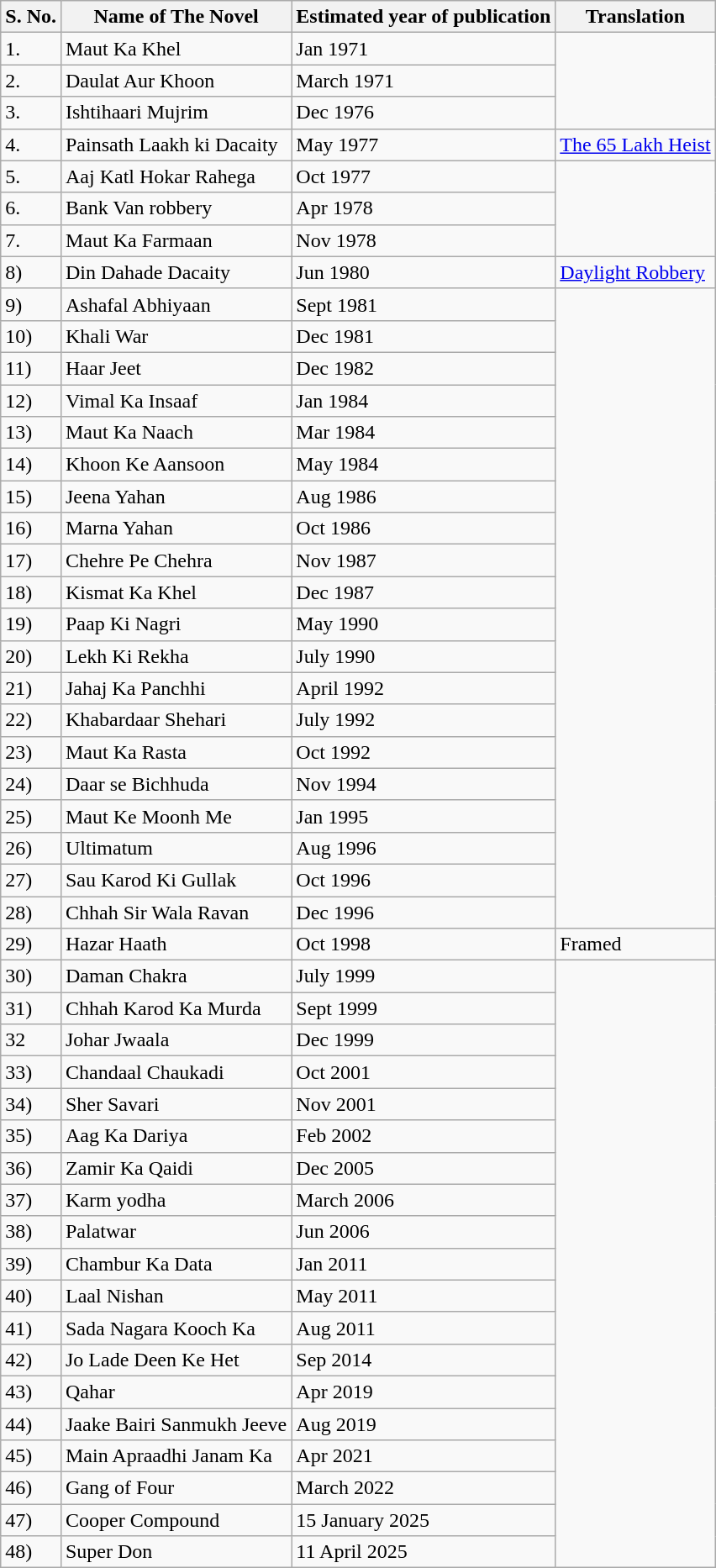<table class="wikitable">
<tr>
<th>S. No.</th>
<th>Name of The Novel</th>
<th>Estimated year of publication</th>
<th>Translation</th>
</tr>
<tr>
<td>1.</td>
<td>Maut Ka Khel</td>
<td>Jan 1971</td>
</tr>
<tr>
<td>2.</td>
<td>Daulat Aur Khoon</td>
<td>March 1971</td>
</tr>
<tr>
<td>3.</td>
<td>Ishtihaari Mujrim</td>
<td>Dec 1976</td>
</tr>
<tr>
<td>4.</td>
<td>Painsath Laakh ki Dacaity</td>
<td>May 1977</td>
<td><a href='#'>The 65 Lakh Heist</a></td>
</tr>
<tr>
<td>5.</td>
<td>Aaj Katl Hokar Rahega</td>
<td>Oct 1977</td>
</tr>
<tr>
<td>6.</td>
<td>Bank Van robbery</td>
<td>Apr 1978</td>
</tr>
<tr>
<td>7.</td>
<td>Maut Ka Farmaan</td>
<td>Nov 1978</td>
</tr>
<tr>
<td>8)</td>
<td>Din Dahade Dacaity</td>
<td>Jun 1980</td>
<td><a href='#'>Daylight Robbery</a></td>
</tr>
<tr>
<td>9)</td>
<td>Ashafal Abhiyaan</td>
<td>Sept 1981</td>
</tr>
<tr>
<td>10)</td>
<td>Khali War</td>
<td>Dec 1981</td>
</tr>
<tr>
<td>11)</td>
<td>Haar Jeet</td>
<td>Dec 1982</td>
</tr>
<tr>
<td>12)</td>
<td>Vimal Ka Insaaf</td>
<td>Jan 1984</td>
</tr>
<tr>
<td>13)</td>
<td>Maut Ka Naach</td>
<td>Mar 1984</td>
</tr>
<tr>
<td>14)</td>
<td>Khoon Ke Aansoon</td>
<td>May 1984</td>
</tr>
<tr>
<td>15)</td>
<td>Jeena Yahan</td>
<td>Aug 1986</td>
</tr>
<tr>
<td>16)</td>
<td>Marna Yahan</td>
<td>Oct 1986</td>
</tr>
<tr>
<td>17)</td>
<td>Chehre Pe Chehra</td>
<td>Nov 1987</td>
</tr>
<tr>
<td>18)</td>
<td>Kismat Ka Khel</td>
<td>Dec 1987</td>
</tr>
<tr>
<td>19)</td>
<td>Paap Ki Nagri</td>
<td>May 1990</td>
</tr>
<tr>
<td>20)</td>
<td>Lekh Ki Rekha</td>
<td>July 1990</td>
</tr>
<tr>
<td>21)</td>
<td>Jahaj Ka Panchhi</td>
<td>April 1992</td>
</tr>
<tr>
<td>22)</td>
<td>Khabardaar Shehari</td>
<td>July 1992</td>
</tr>
<tr>
<td>23)</td>
<td>Maut Ka Rasta</td>
<td>Oct 1992</td>
</tr>
<tr>
<td>24)</td>
<td>Daar se Bichhuda</td>
<td>Nov 1994</td>
</tr>
<tr>
<td>25)</td>
<td>Maut Ke Moonh Me</td>
<td>Jan 1995</td>
</tr>
<tr>
<td>26)</td>
<td>Ultimatum</td>
<td>Aug 1996</td>
</tr>
<tr>
<td>27)</td>
<td>Sau Karod Ki Gullak</td>
<td>Oct 1996</td>
</tr>
<tr>
<td>28)</td>
<td>Chhah Sir Wala Ravan</td>
<td>Dec 1996</td>
</tr>
<tr>
<td>29)</td>
<td>Hazar Haath</td>
<td>Oct 1998</td>
<td>Framed</td>
</tr>
<tr>
<td>30)</td>
<td>Daman Chakra</td>
<td>July 1999</td>
</tr>
<tr>
<td>31)</td>
<td>Chhah Karod Ka Murda</td>
<td>Sept 1999</td>
</tr>
<tr>
<td>32</td>
<td>Johar Jwaala</td>
<td>Dec 1999</td>
</tr>
<tr>
<td>33)</td>
<td>Chandaal Chaukadi</td>
<td>Oct 2001</td>
</tr>
<tr>
<td>34)</td>
<td>Sher Savari</td>
<td>Nov 2001</td>
</tr>
<tr>
<td>35)</td>
<td>Aag Ka Dariya</td>
<td>Feb 2002</td>
</tr>
<tr>
<td>36)</td>
<td>Zamir Ka Qaidi</td>
<td>Dec 2005</td>
</tr>
<tr>
<td>37)</td>
<td>Karm yodha</td>
<td>March 2006</td>
</tr>
<tr>
<td>38)</td>
<td>Palatwar</td>
<td>Jun 2006</td>
</tr>
<tr>
<td>39)</td>
<td>Chambur Ka Data</td>
<td>Jan 2011</td>
</tr>
<tr>
<td>40)</td>
<td>Laal Nishan</td>
<td>May 2011</td>
</tr>
<tr>
<td>41)</td>
<td>Sada Nagara Kooch Ka</td>
<td>Aug 2011</td>
</tr>
<tr>
<td>42)</td>
<td>Jo Lade Deen Ke Het</td>
<td>Sep 2014</td>
</tr>
<tr>
<td>43)</td>
<td>Qahar</td>
<td>Apr 2019</td>
</tr>
<tr>
<td>44)</td>
<td>Jaake Bairi Sanmukh Jeeve</td>
<td>Aug 2019</td>
</tr>
<tr>
<td>45)</td>
<td>Main Apraadhi Janam Ka</td>
<td>Apr 2021</td>
</tr>
<tr>
<td>46)</td>
<td>Gang of Four</td>
<td>March 2022</td>
</tr>
<tr>
<td>47)</td>
<td>Cooper Compound</td>
<td>15 January 2025</td>
</tr>
<tr>
<td>48)</td>
<td>Super Don</td>
<td>11 April 2025</td>
</tr>
</table>
